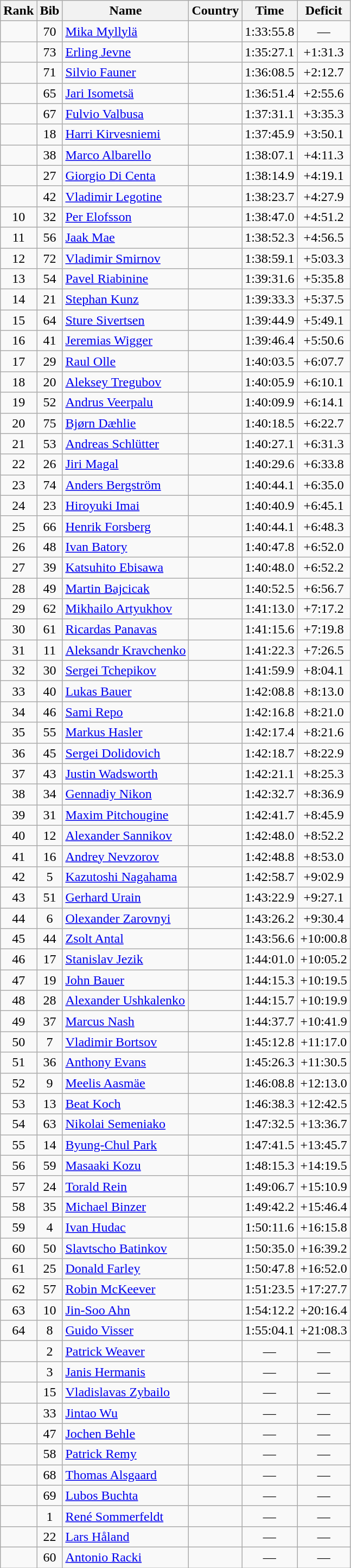<table class="wikitable sortable" style="text-align:center">
<tr>
<th>Rank</th>
<th>Bib</th>
<th>Name</th>
<th>Country</th>
<th>Time</th>
<th>Deficit</th>
</tr>
<tr>
<td></td>
<td>70</td>
<td align="left"><a href='#'>Mika Myllylä</a></td>
<td align="left"></td>
<td>1:33:55.8</td>
<td>—</td>
</tr>
<tr>
<td></td>
<td>73</td>
<td align="left"><a href='#'>Erling Jevne</a></td>
<td align="left"></td>
<td>1:35:27.1</td>
<td>+1:31.3</td>
</tr>
<tr>
<td></td>
<td>71</td>
<td align="left"><a href='#'>Silvio Fauner</a></td>
<td align="left"></td>
<td>1:36:08.5</td>
<td>+2:12.7</td>
</tr>
<tr>
<td></td>
<td>65</td>
<td align="left"><a href='#'>Jari Isometsä</a></td>
<td align="left"></td>
<td>1:36:51.4</td>
<td>+2:55.6</td>
</tr>
<tr>
<td></td>
<td>67</td>
<td align="left"><a href='#'>Fulvio Valbusa</a></td>
<td align="left"></td>
<td>1:37:31.1</td>
<td>+3:35.3</td>
</tr>
<tr>
<td></td>
<td>18</td>
<td align="left"><a href='#'>Harri Kirvesniemi</a></td>
<td align="left"></td>
<td>1:37:45.9</td>
<td>+3:50.1</td>
</tr>
<tr>
<td></td>
<td>38</td>
<td align="left"><a href='#'>Marco Albarello</a></td>
<td align="left"></td>
<td>1:38:07.1</td>
<td>+4:11.3</td>
</tr>
<tr>
<td></td>
<td>27</td>
<td align="left"><a href='#'>Giorgio Di Centa</a></td>
<td align="left"></td>
<td>1:38:14.9</td>
<td>+4:19.1</td>
</tr>
<tr>
<td></td>
<td>42</td>
<td align="left"><a href='#'>Vladimir Legotine</a></td>
<td align="left"></td>
<td>1:38:23.7</td>
<td>+4:27.9</td>
</tr>
<tr>
<td>10</td>
<td>32</td>
<td align="left"><a href='#'>Per Elofsson</a></td>
<td align="left"></td>
<td>1:38:47.0</td>
<td>+4:51.2</td>
</tr>
<tr>
<td>11</td>
<td>56</td>
<td align="left"><a href='#'>Jaak Mae</a></td>
<td align="left"></td>
<td>1:38:52.3</td>
<td>+4:56.5</td>
</tr>
<tr>
<td>12</td>
<td>72</td>
<td align="left"><a href='#'>Vladimir Smirnov</a></td>
<td align="left"></td>
<td>1:38:59.1</td>
<td>+5:03.3</td>
</tr>
<tr>
<td>13</td>
<td>54</td>
<td align="left"><a href='#'>Pavel Riabinine</a></td>
<td align="left"></td>
<td>1:39:31.6</td>
<td>+5:35.8</td>
</tr>
<tr>
<td>14</td>
<td>21</td>
<td align="left"><a href='#'>Stephan Kunz</a></td>
<td align="left"></td>
<td>1:39:33.3</td>
<td>+5:37.5</td>
</tr>
<tr>
<td>15</td>
<td>64</td>
<td align="left"><a href='#'>Sture Sivertsen</a></td>
<td align="left"></td>
<td>1:39:44.9</td>
<td>+5:49.1</td>
</tr>
<tr>
<td>16</td>
<td>41</td>
<td align="left"><a href='#'>Jeremias Wigger</a></td>
<td align="left"></td>
<td>1:39:46.4</td>
<td>+5:50.6</td>
</tr>
<tr>
<td>17</td>
<td>29</td>
<td align="left"><a href='#'>Raul Olle</a></td>
<td align="left"></td>
<td>1:40:03.5</td>
<td>+6:07.7</td>
</tr>
<tr>
<td>18</td>
<td>20</td>
<td align="left"><a href='#'>Aleksey Tregubov</a></td>
<td align="left"></td>
<td>1:40:05.9</td>
<td>+6:10.1</td>
</tr>
<tr>
<td>19</td>
<td>52</td>
<td align="left"><a href='#'>Andrus Veerpalu</a></td>
<td align="left"></td>
<td>1:40:09.9</td>
<td>+6:14.1</td>
</tr>
<tr>
<td>20</td>
<td>75</td>
<td align="left"><a href='#'>Bjørn Dæhlie</a></td>
<td align="left"></td>
<td>1:40:18.5</td>
<td>+6:22.7</td>
</tr>
<tr>
<td>21</td>
<td>53</td>
<td align="left"><a href='#'>Andreas Schlütter</a></td>
<td align="left"></td>
<td>1:40:27.1</td>
<td>+6:31.3</td>
</tr>
<tr>
<td>22</td>
<td>26</td>
<td align="left"><a href='#'>Jiri Magal</a></td>
<td align="left"></td>
<td>1:40:29.6</td>
<td>+6:33.8</td>
</tr>
<tr>
<td>23</td>
<td>74</td>
<td align="left"><a href='#'>Anders Bergström</a></td>
<td align="left"></td>
<td>1:40:44.1</td>
<td>+6:35.0</td>
</tr>
<tr>
<td>24</td>
<td>23</td>
<td align="left"><a href='#'>Hiroyuki Imai</a></td>
<td align="left"></td>
<td>1:40:40.9</td>
<td>+6:45.1</td>
</tr>
<tr>
<td>25</td>
<td>66</td>
<td align="left"><a href='#'>Henrik Forsberg</a></td>
<td align="left"></td>
<td>1:40:44.1</td>
<td>+6:48.3</td>
</tr>
<tr>
<td>26</td>
<td>48</td>
<td align="left"><a href='#'>Ivan Batory</a></td>
<td align="left"></td>
<td>1:40:47.8</td>
<td>+6:52.0</td>
</tr>
<tr>
<td>27</td>
<td>39</td>
<td align="left"><a href='#'>Katsuhito Ebisawa</a></td>
<td align="left"></td>
<td>1:40:48.0</td>
<td>+6:52.2</td>
</tr>
<tr>
<td>28</td>
<td>49</td>
<td align="left"><a href='#'>Martin Bajcicak</a></td>
<td align="left"></td>
<td>1:40:52.5</td>
<td>+6:56.7</td>
</tr>
<tr>
<td>29</td>
<td>62</td>
<td align="left"><a href='#'>Mikhailo Artyukhov</a></td>
<td align="left"></td>
<td>1:41:13.0</td>
<td>+7:17.2</td>
</tr>
<tr>
<td>30</td>
<td>61</td>
<td align="left"><a href='#'>Ricardas Panavas</a></td>
<td align="left"></td>
<td>1:41:15.6</td>
<td>+7:19.8</td>
</tr>
<tr>
<td>31</td>
<td>11</td>
<td align="left"><a href='#'>Aleksandr Kravchenko</a></td>
<td align="left"></td>
<td>1:41:22.3</td>
<td>+7:26.5</td>
</tr>
<tr>
<td>32</td>
<td>30</td>
<td align="left"><a href='#'>Sergei Tchepikov</a></td>
<td align="left"></td>
<td>1:41:59.9</td>
<td>+8:04.1</td>
</tr>
<tr>
<td>33</td>
<td>40</td>
<td align="left"><a href='#'>Lukas Bauer</a></td>
<td align="left"></td>
<td>1:42:08.8</td>
<td>+8:13.0</td>
</tr>
<tr>
<td>34</td>
<td>46</td>
<td align="left"><a href='#'>Sami Repo</a></td>
<td align="left"></td>
<td>1:42:16.8</td>
<td>+8:21.0</td>
</tr>
<tr>
<td>35</td>
<td>55</td>
<td align="left"><a href='#'>Markus Hasler</a></td>
<td align="left"></td>
<td>1:42:17.4</td>
<td>+8:21.6</td>
</tr>
<tr>
<td>36</td>
<td>45</td>
<td align="left"><a href='#'>Sergei Dolidovich</a></td>
<td align="left"></td>
<td>1:42:18.7</td>
<td>+8:22.9</td>
</tr>
<tr>
<td>37</td>
<td>43</td>
<td align="left"><a href='#'>Justin Wadsworth</a></td>
<td align="left"></td>
<td>1:42:21.1</td>
<td>+8:25.3</td>
</tr>
<tr>
<td>38</td>
<td>34</td>
<td align="left"><a href='#'>Gennadiy Nikon</a></td>
<td align="left"></td>
<td>1:42:32.7</td>
<td>+8:36.9</td>
</tr>
<tr>
<td>39</td>
<td>31</td>
<td align="left"><a href='#'>Maxim Pitchougine</a></td>
<td align="left"></td>
<td>1:42:41.7</td>
<td>+8:45.9</td>
</tr>
<tr>
<td>40</td>
<td>12</td>
<td align="left"><a href='#'>Alexander Sannikov</a></td>
<td align="left"></td>
<td>1:42:48.0</td>
<td>+8:52.2</td>
</tr>
<tr>
<td>41</td>
<td>16</td>
<td align="left"><a href='#'>Andrey Nevzorov</a></td>
<td align="left"></td>
<td>1:42:48.8</td>
<td>+8:53.0</td>
</tr>
<tr>
<td>42</td>
<td>5</td>
<td align="left"><a href='#'>Kazutoshi Nagahama</a></td>
<td align="left"></td>
<td>1:42:58.7</td>
<td>+9:02.9</td>
</tr>
<tr>
<td>43</td>
<td>51</td>
<td align="left"><a href='#'>Gerhard Urain</a></td>
<td align="left"></td>
<td>1:43:22.9</td>
<td>+9:27.1</td>
</tr>
<tr>
<td>44</td>
<td>6</td>
<td align="left"><a href='#'>Olexander Zarovnyi</a></td>
<td align="left"></td>
<td>1:43:26.2</td>
<td>+9:30.4</td>
</tr>
<tr>
<td>45</td>
<td>44</td>
<td align="left"><a href='#'>Zsolt Antal</a></td>
<td align="left"></td>
<td>1:43:56.6</td>
<td>+10:00.8</td>
</tr>
<tr>
<td>46</td>
<td>17</td>
<td align="left"><a href='#'>Stanislav Jezik</a></td>
<td align="left"></td>
<td>1:44:01.0</td>
<td>+10:05.2</td>
</tr>
<tr>
<td>47</td>
<td>19</td>
<td align="left"><a href='#'>John Bauer</a></td>
<td align="left"></td>
<td>1:44:15.3</td>
<td>+10:19.5</td>
</tr>
<tr>
<td>48</td>
<td>28</td>
<td align="left"><a href='#'>Alexander Ushkalenko</a></td>
<td align="left"></td>
<td>1:44:15.7</td>
<td>+10:19.9</td>
</tr>
<tr>
<td>49</td>
<td>37</td>
<td align="left"><a href='#'>Marcus Nash</a></td>
<td align="left"></td>
<td>1:44:37.7</td>
<td>+10:41.9</td>
</tr>
<tr>
<td>50</td>
<td>7</td>
<td align="left"><a href='#'>Vladimir Bortsov</a></td>
<td align="left"></td>
<td>1:45:12.8</td>
<td>+11:17.0</td>
</tr>
<tr>
<td>51</td>
<td>36</td>
<td align="left"><a href='#'>Anthony Evans</a></td>
<td align="left"></td>
<td>1:45:26.3</td>
<td>+11:30.5</td>
</tr>
<tr>
<td>52</td>
<td>9</td>
<td align="left"><a href='#'>Meelis Aasmäe</a></td>
<td align="left"></td>
<td>1:46:08.8</td>
<td>+12:13.0</td>
</tr>
<tr>
<td>53</td>
<td>13</td>
<td align="left"><a href='#'>Beat Koch</a></td>
<td align="left"></td>
<td>1:46:38.3</td>
<td>+12:42.5</td>
</tr>
<tr>
<td>54</td>
<td>63</td>
<td align="left"><a href='#'>Nikolai Semeniako</a></td>
<td align="left"></td>
<td>1:47:32.5</td>
<td>+13:36.7</td>
</tr>
<tr>
<td>55</td>
<td>14</td>
<td align="left"><a href='#'>Byung-Chul Park</a></td>
<td align="left"></td>
<td>1:47:41.5</td>
<td>+13:45.7</td>
</tr>
<tr>
<td>56</td>
<td>59</td>
<td align="left"><a href='#'>Masaaki Kozu</a></td>
<td align="left"></td>
<td>1:48:15.3</td>
<td>+14:19.5</td>
</tr>
<tr>
<td>57</td>
<td>24</td>
<td align="left"><a href='#'>Torald Rein</a></td>
<td align="left"></td>
<td>1:49:06.7</td>
<td>+15:10.9</td>
</tr>
<tr>
<td>58</td>
<td>35</td>
<td align="left"><a href='#'>Michael Binzer</a></td>
<td align="left"></td>
<td>1:49:42.2</td>
<td>+15:46.4</td>
</tr>
<tr>
<td>59</td>
<td>4</td>
<td align="left"><a href='#'>Ivan Hudac</a></td>
<td align="left"></td>
<td>1:50:11.6</td>
<td>+16:15.8</td>
</tr>
<tr>
<td>60</td>
<td>50</td>
<td align="left"><a href='#'>Slavtscho Batinkov</a></td>
<td align="left"></td>
<td>1:50:35.0</td>
<td>+16:39.2</td>
</tr>
<tr>
<td>61</td>
<td>25</td>
<td align="left"><a href='#'>Donald Farley</a></td>
<td align="left"></td>
<td>1:50:47.8</td>
<td>+16:52.0</td>
</tr>
<tr>
<td>62</td>
<td>57</td>
<td align="left"><a href='#'>Robin McKeever</a></td>
<td align="left"></td>
<td>1:51:23.5</td>
<td>+17:27.7</td>
</tr>
<tr>
<td>63</td>
<td>10</td>
<td align="left"><a href='#'>Jin-Soo Ahn</a></td>
<td align="left"></td>
<td>1:54:12.2</td>
<td>+20:16.4</td>
</tr>
<tr>
<td>64</td>
<td>8</td>
<td align="left"><a href='#'>Guido Visser</a></td>
<td align="left"></td>
<td>1:55:04.1</td>
<td>+21:08.3</td>
</tr>
<tr>
<td></td>
<td>2</td>
<td align="left"><a href='#'>Patrick Weaver</a></td>
<td align="left"></td>
<td>—</td>
<td>—</td>
</tr>
<tr>
<td></td>
<td>3</td>
<td align="left"><a href='#'>Janis Hermanis</a></td>
<td align="left"></td>
<td>—</td>
<td>—</td>
</tr>
<tr>
<td></td>
<td>15</td>
<td align="left"><a href='#'>Vladislavas Zybailo</a></td>
<td align="left"></td>
<td>—</td>
<td>—</td>
</tr>
<tr>
<td></td>
<td>33</td>
<td align="left"><a href='#'>Jintao Wu</a></td>
<td align="left"></td>
<td>—</td>
<td>—</td>
</tr>
<tr>
<td></td>
<td>47</td>
<td align="left"><a href='#'>Jochen Behle</a></td>
<td align="left"></td>
<td>—</td>
<td>—</td>
</tr>
<tr>
<td></td>
<td>58</td>
<td align="left"><a href='#'>Patrick Remy</a></td>
<td align="left"></td>
<td>—</td>
<td>—</td>
</tr>
<tr>
<td></td>
<td>68</td>
<td align="left"><a href='#'>Thomas Alsgaard</a></td>
<td align="left"></td>
<td>—</td>
<td>—</td>
</tr>
<tr>
<td></td>
<td>69</td>
<td align="left"><a href='#'>Lubos Buchta</a></td>
<td align="left"></td>
<td>—</td>
<td>—</td>
</tr>
<tr>
<td></td>
<td>1</td>
<td align="left"><a href='#'>René Sommerfeldt</a></td>
<td align="left"></td>
<td>—</td>
<td>—</td>
</tr>
<tr>
<td></td>
<td>22</td>
<td align="left"><a href='#'>Lars Håland</a></td>
<td align="left"></td>
<td>—</td>
<td>—</td>
</tr>
<tr>
<td></td>
<td>60</td>
<td align="left"><a href='#'>Antonio Racki</a></td>
<td align="left"></td>
<td>—</td>
<td>—</td>
</tr>
</table>
